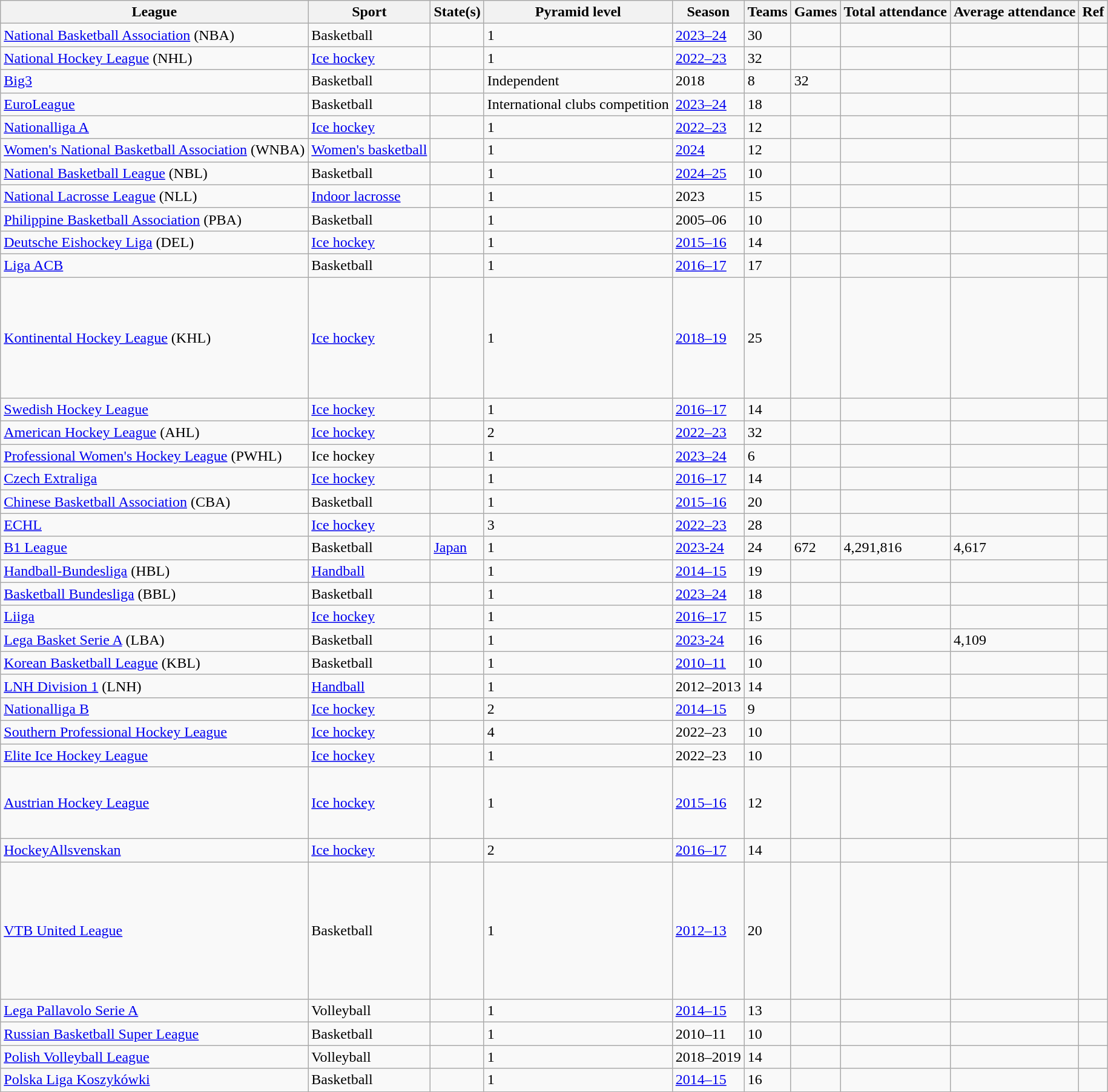<table class="wikitable sortable">
<tr>
<th>League</th>
<th>Sport</th>
<th>State(s)</th>
<th>Pyramid level</th>
<th>Season</th>
<th>Teams</th>
<th>Games</th>
<th>Total attendance</th>
<th>Average attendance</th>
<th>Ref</th>
</tr>
<tr>
<td><a href='#'>National Basketball Association</a> (NBA)</td>
<td>Basketball</td>
<td><br></td>
<td>1</td>
<td><a href='#'>2023–24</a></td>
<td>30</td>
<td></td>
<td></td>
<td></td>
<td></td>
</tr>
<tr>
<td><a href='#'>National Hockey League</a> (NHL)</td>
<td><a href='#'>Ice hockey</a></td>
<td><br></td>
<td>1</td>
<td><a href='#'>2022–23</a></td>
<td>32</td>
<td></td>
<td></td>
<td></td>
<td></td>
</tr>
<tr>
<td><a href='#'>Big3</a></td>
<td>Basketball</td>
<td></td>
<td>Independent</td>
<td>2018</td>
<td>8</td>
<td>32</td>
<td></td>
<td></td>
<td></td>
</tr>
<tr>
<td><a href='#'>EuroLeague</a></td>
<td>Basketball</td>
<td></td>
<td>International clubs competition</td>
<td><a href='#'>2023–24</a></td>
<td>18</td>
<td></td>
<td></td>
<td></td>
<td></td>
</tr>
<tr>
<td><a href='#'>Nationalliga A</a></td>
<td><a href='#'>Ice hockey</a></td>
<td></td>
<td>1</td>
<td><a href='#'>2022–23</a></td>
<td>12</td>
<td></td>
<td></td>
<td></td>
<td></td>
</tr>
<tr>
<td><a href='#'>Women's National Basketball Association</a> (WNBA)</td>
<td><a href='#'>Women's basketball</a></td>
<td></td>
<td>1</td>
<td><a href='#'>2024</a></td>
<td>12</td>
<td></td>
<td></td>
<td></td>
<td></td>
</tr>
<tr>
<td><a href='#'>National Basketball League</a> (NBL)</td>
<td>Basketball</td>
<td><br></td>
<td>1</td>
<td><a href='#'>2024–25</a></td>
<td>10</td>
<td></td>
<td></td>
<td></td>
<td></td>
</tr>
<tr>
<td><a href='#'>National Lacrosse League</a> (NLL)</td>
<td><a href='#'>Indoor lacrosse</a></td>
<td><br></td>
<td>1</td>
<td>2023</td>
<td>15</td>
<td></td>
<td></td>
<td></td>
<td></td>
</tr>
<tr>
<td><a href='#'>Philippine Basketball Association</a> (PBA)</td>
<td>Basketball</td>
<td></td>
<td>1</td>
<td>2005–06</td>
<td>10</td>
<td></td>
<td></td>
<td></td>
<td></td>
</tr>
<tr>
<td><a href='#'>Deutsche Eishockey Liga</a> (DEL)</td>
<td><a href='#'>Ice hockey</a></td>
<td></td>
<td>1</td>
<td><a href='#'>2015–16</a></td>
<td>14</td>
<td></td>
<td></td>
<td></td>
<td></td>
</tr>
<tr>
<td><a href='#'>Liga ACB</a></td>
<td>Basketball</td>
<td></td>
<td>1</td>
<td><a href='#'>2016–17</a></td>
<td>17</td>
<td></td>
<td></td>
<td></td>
<td></td>
</tr>
<tr>
<td><a href='#'>Kontinental Hockey League</a> (KHL)</td>
<td><a href='#'>Ice hockey</a></td>
<td><br><br><br><br><br><br><br></td>
<td>1</td>
<td><a href='#'>2018–19</a></td>
<td>25</td>
<td></td>
<td></td>
<td></td>
<td></td>
</tr>
<tr>
<td><a href='#'>Swedish Hockey League</a></td>
<td><a href='#'>Ice hockey</a></td>
<td></td>
<td>1</td>
<td><a href='#'>2016–17</a></td>
<td>14</td>
<td></td>
<td></td>
<td></td>
<td></td>
</tr>
<tr>
<td><a href='#'>American Hockey League</a> (AHL)</td>
<td><a href='#'>Ice hockey</a></td>
<td><br></td>
<td>2</td>
<td><a href='#'>2022–23</a></td>
<td>32</td>
<td></td>
<td></td>
<td></td>
<td></td>
</tr>
<tr>
<td><a href='#'>Professional Women's Hockey League</a> (PWHL)</td>
<td>Ice hockey</td>
<td></td>
<td>1</td>
<td><a href='#'>2023–24</a></td>
<td>6</td>
<td></td>
<td></td>
<td></td>
<td></td>
</tr>
<tr>
<td><a href='#'>Czech Extraliga</a></td>
<td><a href='#'>Ice hockey</a></td>
<td></td>
<td>1</td>
<td><a href='#'>2016–17</a></td>
<td>14</td>
<td></td>
<td></td>
<td></td>
<td></td>
</tr>
<tr>
<td><a href='#'>Chinese Basketball Association</a> (CBA)</td>
<td>Basketball</td>
<td></td>
<td>1</td>
<td><a href='#'>2015–16</a></td>
<td>20</td>
<td></td>
<td></td>
<td></td>
<td></td>
</tr>
<tr>
<td><a href='#'>ECHL</a></td>
<td><a href='#'>Ice hockey</a></td>
<td></td>
<td>3</td>
<td><a href='#'>2022–23</a></td>
<td>28</td>
<td></td>
<td></td>
<td></td>
<td></td>
</tr>
<tr>
<td><a href='#'>B1 League</a></td>
<td>Basketball</td>
<td><a href='#'>Japan</a></td>
<td>1</td>
<td><a href='#'>2023-24</a></td>
<td>24</td>
<td>672</td>
<td>4,291,816</td>
<td>4,617</td>
<td></td>
</tr>
<tr>
<td><a href='#'>Handball-Bundesliga</a> (HBL)</td>
<td><a href='#'>Handball</a></td>
<td></td>
<td>1</td>
<td><a href='#'>2014–15</a></td>
<td>19</td>
<td></td>
<td></td>
<td></td>
<td></td>
</tr>
<tr>
<td><a href='#'>Basketball Bundesliga</a> (BBL)</td>
<td>Basketball</td>
<td></td>
<td>1</td>
<td><a href='#'>2023–24</a></td>
<td>18</td>
<td></td>
<td></td>
<td></td>
<td></td>
</tr>
<tr>
<td><a href='#'>Liiga</a></td>
<td><a href='#'>Ice hockey</a></td>
<td></td>
<td>1</td>
<td><a href='#'>2016–17</a></td>
<td>15</td>
<td></td>
<td></td>
<td></td>
<td></td>
</tr>
<tr>
<td><a href='#'>Lega Basket Serie A</a> (LBA)</td>
<td>Basketball</td>
<td></td>
<td>1</td>
<td><a href='#'>2023-24</a></td>
<td>16</td>
<td></td>
<td></td>
<td>4,109</td>
<td></td>
</tr>
<tr>
<td><a href='#'>Korean Basketball League</a> (KBL)</td>
<td>Basketball</td>
<td></td>
<td>1</td>
<td><a href='#'>2010–11</a></td>
<td>10</td>
<td></td>
<td></td>
<td></td>
<td></td>
</tr>
<tr>
<td><a href='#'>LNH Division 1</a> (LNH)</td>
<td><a href='#'>Handball</a></td>
<td></td>
<td>1</td>
<td>2012–2013</td>
<td>14</td>
<td></td>
<td></td>
<td></td>
<td></td>
</tr>
<tr>
<td><a href='#'>Nationalliga B</a></td>
<td><a href='#'>Ice hockey</a></td>
<td></td>
<td>2</td>
<td><a href='#'>2014–15</a></td>
<td>9</td>
<td></td>
<td></td>
<td></td>
<td></td>
</tr>
<tr>
<td><a href='#'>Southern Professional Hockey League</a></td>
<td><a href='#'>Ice hockey</a></td>
<td></td>
<td>4</td>
<td>2022–23</td>
<td>10</td>
<td></td>
<td></td>
<td></td>
<td><br></td>
</tr>
<tr>
<td><a href='#'>Elite Ice Hockey League</a></td>
<td><a href='#'>Ice hockey</a></td>
<td></td>
<td>1</td>
<td>2022–23</td>
<td>10</td>
<td></td>
<td></td>
<td></td>
<td></td>
</tr>
<tr>
<td><a href='#'>Austrian Hockey League</a></td>
<td><a href='#'>Ice hockey</a></td>
<td><br><br><br><br></td>
<td>1</td>
<td><a href='#'>2015–16</a></td>
<td>12</td>
<td></td>
<td></td>
<td></td>
<td></td>
</tr>
<tr>
<td><a href='#'>HockeyAllsvenskan</a></td>
<td><a href='#'>Ice hockey</a></td>
<td></td>
<td>2</td>
<td><a href='#'>2016–17</a></td>
<td>14</td>
<td></td>
<td></td>
<td></td>
<td></td>
</tr>
<tr>
<td><a href='#'>VTB United League</a></td>
<td>Basketball</td>
<td><br><br><br><br><br><br><br><br></td>
<td>1</td>
<td><a href='#'>2012–13</a></td>
<td>20</td>
<td></td>
<td></td>
<td></td>
<td></td>
</tr>
<tr>
<td><a href='#'>Lega Pallavolo Serie A</a></td>
<td>Volleyball</td>
<td></td>
<td>1</td>
<td><a href='#'>2014–15</a></td>
<td>13</td>
<td></td>
<td></td>
<td></td>
<td></td>
</tr>
<tr>
<td><a href='#'>Russian Basketball Super League</a></td>
<td>Basketball</td>
<td></td>
<td>1</td>
<td>2010–11</td>
<td>10</td>
<td></td>
<td></td>
<td></td>
<td><br></td>
</tr>
<tr>
<td><a href='#'>Polish Volleyball League</a></td>
<td>Volleyball</td>
<td></td>
<td>1</td>
<td>2018–2019</td>
<td>14</td>
<td></td>
<td></td>
<td></td>
<td></td>
</tr>
<tr>
<td><a href='#'>Polska Liga Koszykówki</a></td>
<td>Basketball</td>
<td></td>
<td>1</td>
<td><a href='#'>2014–15</a></td>
<td>16</td>
<td></td>
<td></td>
<td></td>
<td></td>
</tr>
<tr>
</tr>
</table>
